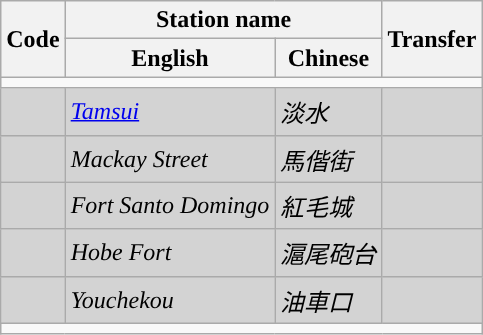<table class="wikitable">
<tr>
<th rowspan="2">Code</th>
<th colspan="2">Station name</th>
<th rowspan="2">Transfer</th>
</tr>
<tr>
<th>English</th>
<th>Chinese</th>
</tr>
<tr>
<td colspan="4"></td>
</tr>
<tr bgcolor="lightgrey">
<td><em></em></td>
<td><em><a href='#'>Tamsui</a></em></td>
<td><em>淡水</em></td>
<td><em></em></td>
</tr>
<tr bgcolor="lightgrey">
<td><em></em></td>
<td><em>Mackay Street</em></td>
<td><em>馬偕街</em></td>
<td></td>
</tr>
<tr bgcolor="lightgrey">
<td><em></em></td>
<td><em>Fort Santo Domingo</em></td>
<td><em>紅毛城</em></td>
<td></td>
</tr>
<tr bgcolor="lightgrey">
<td><em></em></td>
<td><em>Hobe Fort</em></td>
<td><em>滬尾砲台</em></td>
<td></td>
</tr>
<tr bgcolor="lightgrey">
<td><em></em></td>
<td><em>Youchekou</em></td>
<td><em>油車口</em></td>
<td></td>
</tr>
<tr>
<td colspan="4"></td>
</tr>
</table>
